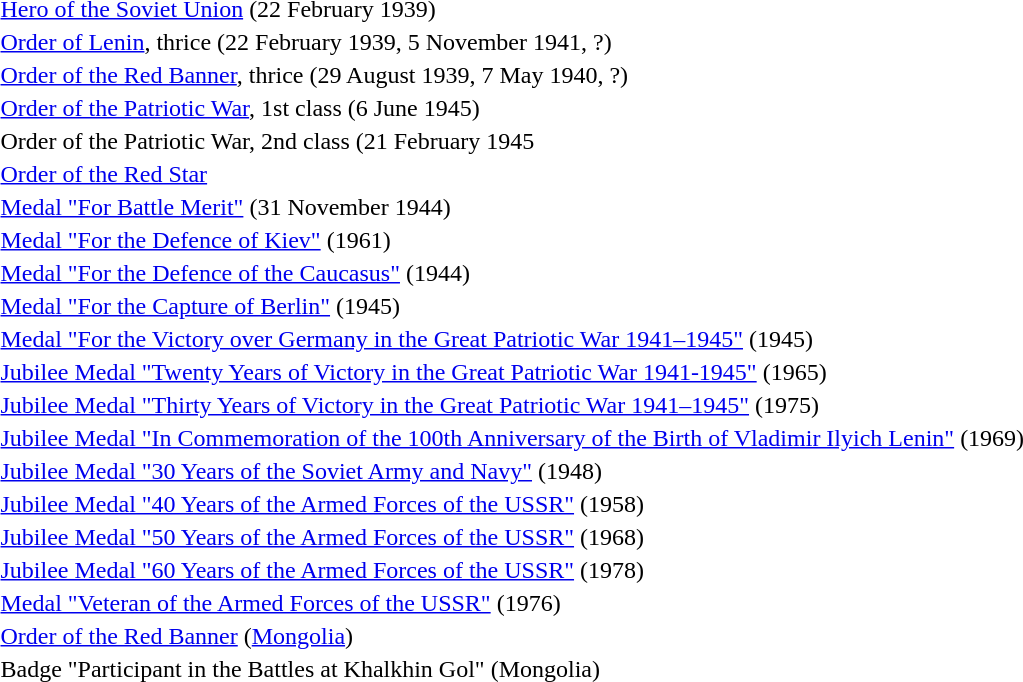<table>
<tr>
<td></td>
<td><a href='#'>Hero of the Soviet Union</a> (22 February 1939)</td>
</tr>
<tr>
<td></td>
<td><a href='#'>Order of Lenin</a>, thrice (22 February 1939, 5 November 1941, ?)</td>
</tr>
<tr>
<td></td>
<td><a href='#'>Order of the Red Banner</a>, thrice (29 August 1939, 7 May 1940, ?)</td>
</tr>
<tr>
<td></td>
<td><a href='#'>Order of the Patriotic War</a>, 1st class (6 June 1945)</td>
</tr>
<tr>
<td></td>
<td>Order of the Patriotic War, 2nd class (21 February 1945</td>
</tr>
<tr>
<td></td>
<td><a href='#'>Order of the Red Star</a></td>
</tr>
<tr>
<td></td>
<td><a href='#'>Medal "For Battle Merit"</a> (31 November 1944)</td>
</tr>
<tr>
<td></td>
<td><a href='#'>Medal "For the Defence of Kiev"</a> (1961)</td>
</tr>
<tr>
<td></td>
<td><a href='#'>Medal "For the Defence of the Caucasus"</a> (1944)</td>
</tr>
<tr>
<td></td>
<td><a href='#'>Medal "For the Capture of Berlin"</a> (1945)</td>
</tr>
<tr>
<td></td>
<td><a href='#'>Medal "For the Victory over Germany in the Great Patriotic War 1941–1945"</a> (1945)</td>
</tr>
<tr>
<td></td>
<td><a href='#'>Jubilee Medal "Twenty Years of Victory in the Great Patriotic War 1941-1945"</a> (1965)</td>
</tr>
<tr>
<td></td>
<td><a href='#'>Jubilee Medal "Thirty Years of Victory in the Great Patriotic War 1941–1945"</a> (1975)</td>
</tr>
<tr>
<td></td>
<td><a href='#'>Jubilee Medal "In Commemoration of the 100th Anniversary of the Birth of Vladimir Ilyich Lenin"</a> (1969)</td>
</tr>
<tr>
<td></td>
<td><a href='#'>Jubilee Medal "30 Years of the Soviet Army and Navy"</a> (1948)</td>
</tr>
<tr>
<td></td>
<td><a href='#'>Jubilee Medal "40 Years of the Armed Forces of the USSR"</a> (1958)</td>
</tr>
<tr>
<td></td>
<td><a href='#'>Jubilee Medal "50 Years of the Armed Forces of the USSR"</a> (1968)</td>
</tr>
<tr>
<td></td>
<td><a href='#'>Jubilee Medal "60 Years of the Armed Forces of the USSR"</a> (1978)</td>
</tr>
<tr>
<td></td>
<td><a href='#'>Medal "Veteran of the Armed Forces of the USSR"</a> (1976)</td>
</tr>
<tr>
<td></td>
<td><a href='#'>Order of the Red Banner</a> (<a href='#'>Mongolia</a>)</td>
</tr>
<tr>
<td></td>
<td>Badge "Participant in the Battles at Khalkhin Gol" (Mongolia)</td>
</tr>
<tr>
</tr>
</table>
